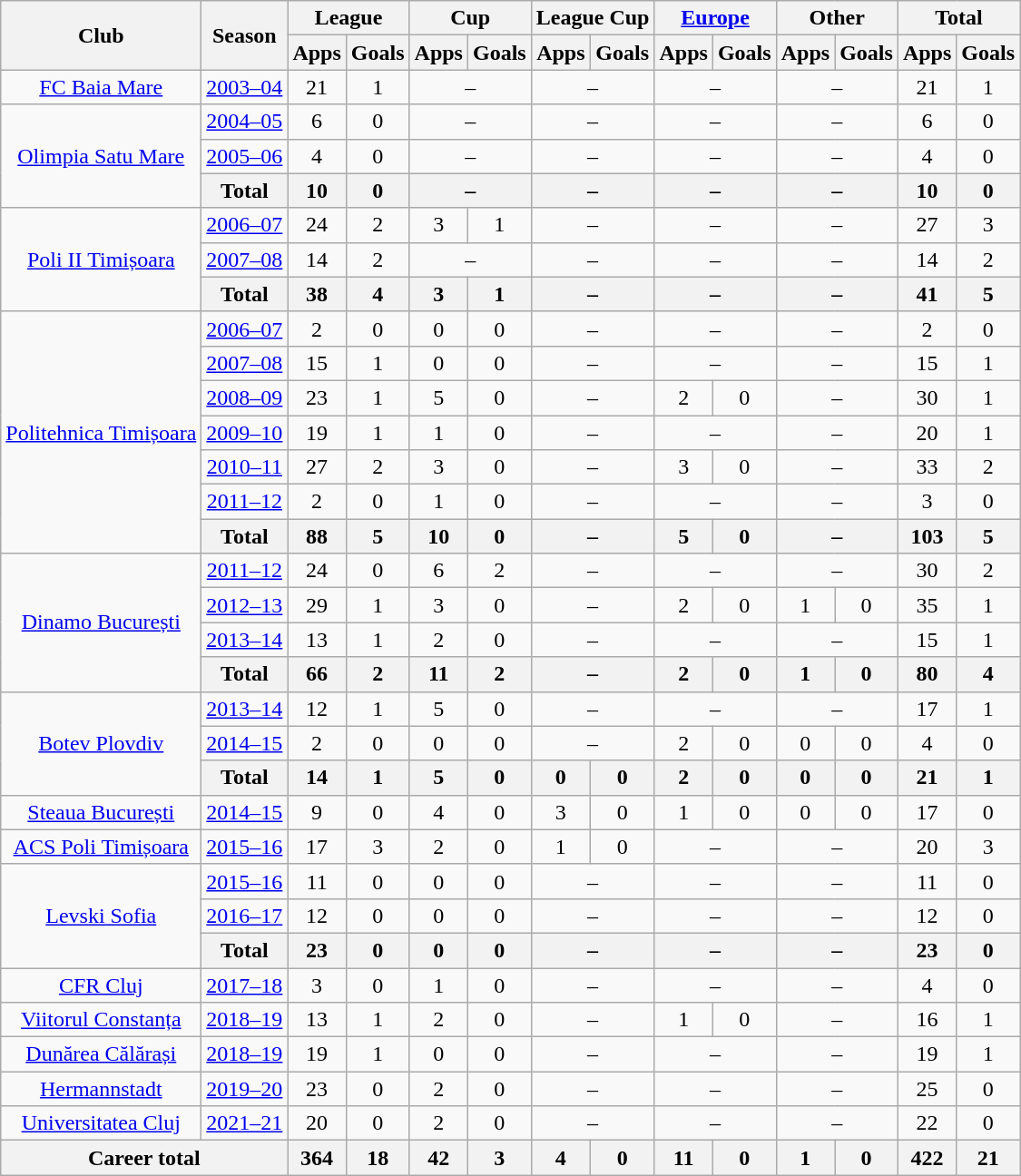<table class="wikitable" style="font-size:100%; text-align: center;">
<tr>
<th rowspan=2>Club</th>
<th rowspan=2>Season</th>
<th colspan=2>League</th>
<th colspan=2>Cup</th>
<th colspan=2>League Cup</th>
<th colspan=2><a href='#'>Europe</a></th>
<th colspan=2>Other</th>
<th colspan=2>Total</th>
</tr>
<tr>
<th>Apps</th>
<th>Goals</th>
<th>Apps</th>
<th>Goals</th>
<th>Apps</th>
<th>Goals</th>
<th>Apps</th>
<th>Goals</th>
<th>Apps</th>
<th>Goals</th>
<th>Apps</th>
<th>Goals</th>
</tr>
<tr>
<td><a href='#'>FC Baia Mare</a></td>
<td><a href='#'>2003–04</a></td>
<td>21</td>
<td>1</td>
<td colspan=2>–</td>
<td colspan=2>–</td>
<td colspan=2>–</td>
<td colspan=2>–</td>
<td>21</td>
<td>1</td>
</tr>
<tr>
<td rowspan=3><a href='#'>Olimpia Satu Mare</a></td>
<td><a href='#'>2004–05</a></td>
<td>6</td>
<td>0</td>
<td colspan=2>–</td>
<td colspan=2>–</td>
<td colspan=2>–</td>
<td colspan=2>–</td>
<td>6</td>
<td>0</td>
</tr>
<tr>
<td><a href='#'>2005–06</a></td>
<td>4</td>
<td>0</td>
<td colspan=2>–</td>
<td colspan=2>–</td>
<td colspan=2>–</td>
<td colspan=2>–</td>
<td>4</td>
<td>0</td>
</tr>
<tr>
<th>Total</th>
<th>10</th>
<th>0</th>
<th colspan=2>–</th>
<th colspan=2>–</th>
<th colspan=2>–</th>
<th colspan=2>–</th>
<th>10</th>
<th>0</th>
</tr>
<tr>
<td rowspan=3><a href='#'>Poli II Timișoara</a></td>
<td><a href='#'>2006–07</a></td>
<td>24</td>
<td>2</td>
<td>3</td>
<td>1</td>
<td colspan=2>–</td>
<td colspan=2>–</td>
<td colspan=2>–</td>
<td>27</td>
<td>3</td>
</tr>
<tr>
<td><a href='#'>2007–08</a></td>
<td>14</td>
<td>2</td>
<td colspan=2>–</td>
<td colspan=2>–</td>
<td colspan=2>–</td>
<td colspan=2>–</td>
<td>14</td>
<td>2</td>
</tr>
<tr>
<th>Total</th>
<th>38</th>
<th>4</th>
<th>3</th>
<th>1</th>
<th colspan=2>–</th>
<th colspan=2>–</th>
<th colspan=2>–</th>
<th>41</th>
<th>5</th>
</tr>
<tr>
<td rowspan=7><a href='#'>Politehnica Timișoara</a></td>
<td><a href='#'>2006–07</a></td>
<td>2</td>
<td>0</td>
<td>0</td>
<td>0</td>
<td colspan=2>–</td>
<td colspan=2>–</td>
<td colspan=2>–</td>
<td>2</td>
<td>0</td>
</tr>
<tr>
<td><a href='#'>2007–08</a></td>
<td>15</td>
<td>1</td>
<td>0</td>
<td>0</td>
<td colspan=2>–</td>
<td colspan=2>–</td>
<td colspan=2>–</td>
<td>15</td>
<td>1</td>
</tr>
<tr>
<td><a href='#'>2008–09</a></td>
<td>23</td>
<td>1</td>
<td>5</td>
<td>0</td>
<td colspan=2>–</td>
<td>2</td>
<td>0</td>
<td colspan=2>–</td>
<td>30</td>
<td>1</td>
</tr>
<tr>
<td><a href='#'>2009–10</a></td>
<td>19</td>
<td>1</td>
<td>1</td>
<td>0</td>
<td colspan=2>–</td>
<td colspan=2>–</td>
<td colspan=2>–</td>
<td>20</td>
<td>1</td>
</tr>
<tr>
<td><a href='#'>2010–11</a></td>
<td>27</td>
<td>2</td>
<td>3</td>
<td>0</td>
<td colspan=2>–</td>
<td>3</td>
<td>0</td>
<td colspan=2>–</td>
<td>33</td>
<td>2</td>
</tr>
<tr>
<td><a href='#'>2011–12</a></td>
<td>2</td>
<td>0</td>
<td>1</td>
<td>0</td>
<td colspan=2>–</td>
<td colspan=2>–</td>
<td colspan=2>–</td>
<td>3</td>
<td>0</td>
</tr>
<tr>
<th>Total</th>
<th>88</th>
<th>5</th>
<th>10</th>
<th>0</th>
<th colspan=2>–</th>
<th>5</th>
<th>0</th>
<th colspan=2>–</th>
<th>103</th>
<th>5</th>
</tr>
<tr>
<td rowspan=4><a href='#'>Dinamo București</a></td>
<td><a href='#'>2011–12</a></td>
<td>24</td>
<td>0</td>
<td>6</td>
<td>2</td>
<td colspan=2>–</td>
<td colspan=2>–</td>
<td colspan=2>–</td>
<td>30</td>
<td>2</td>
</tr>
<tr>
<td><a href='#'>2012–13</a></td>
<td>29</td>
<td>1</td>
<td>3</td>
<td>0</td>
<td colspan=2>–</td>
<td>2</td>
<td>0</td>
<td>1</td>
<td>0</td>
<td>35</td>
<td>1</td>
</tr>
<tr>
<td><a href='#'>2013–14</a></td>
<td>13</td>
<td>1</td>
<td>2</td>
<td>0</td>
<td colspan=2>–</td>
<td colspan=2>–</td>
<td colspan=2>–</td>
<td>15</td>
<td>1</td>
</tr>
<tr>
<th>Total</th>
<th>66</th>
<th>2</th>
<th>11</th>
<th>2</th>
<th colspan=2>–</th>
<th>2</th>
<th>0</th>
<th>1</th>
<th>0</th>
<th>80</th>
<th>4</th>
</tr>
<tr>
<td rowspan=3><a href='#'>Botev Plovdiv</a></td>
<td><a href='#'>2013–14</a></td>
<td>12</td>
<td>1</td>
<td>5</td>
<td>0</td>
<td colspan=2>–</td>
<td colspan=2>–</td>
<td colspan=2>–</td>
<td>17</td>
<td>1</td>
</tr>
<tr>
<td><a href='#'>2014–15</a></td>
<td>2</td>
<td>0</td>
<td>0</td>
<td>0</td>
<td colspan=2>–</td>
<td>2</td>
<td>0</td>
<td>0</td>
<td>0</td>
<td>4</td>
<td>0</td>
</tr>
<tr>
<th>Total</th>
<th>14</th>
<th>1</th>
<th>5</th>
<th>0</th>
<th>0</th>
<th>0</th>
<th>2</th>
<th>0</th>
<th>0</th>
<th>0</th>
<th>21</th>
<th>1</th>
</tr>
<tr>
<td><a href='#'>Steaua București</a></td>
<td><a href='#'>2014–15</a></td>
<td>9</td>
<td>0</td>
<td>4</td>
<td>0</td>
<td>3</td>
<td>0</td>
<td>1</td>
<td>0</td>
<td>0</td>
<td>0</td>
<td>17</td>
<td>0</td>
</tr>
<tr>
<td><a href='#'>ACS Poli Timișoara</a></td>
<td><a href='#'>2015–16</a></td>
<td>17</td>
<td>3</td>
<td>2</td>
<td>0</td>
<td>1</td>
<td>0</td>
<td colspan=2>–</td>
<td colspan=2>–</td>
<td>20</td>
<td>3</td>
</tr>
<tr>
<td rowspan=3><a href='#'>Levski Sofia</a></td>
<td><a href='#'>2015–16</a></td>
<td>11</td>
<td>0</td>
<td>0</td>
<td>0</td>
<td colspan=2>–</td>
<td colspan=2>–</td>
<td colspan=2>–</td>
<td>11</td>
<td>0</td>
</tr>
<tr>
<td><a href='#'>2016–17</a></td>
<td>12</td>
<td>0</td>
<td>0</td>
<td>0</td>
<td colspan=2>–</td>
<td colspan=2>–</td>
<td colspan=2>–</td>
<td>12</td>
<td>0</td>
</tr>
<tr>
<th>Total</th>
<th>23</th>
<th>0</th>
<th>0</th>
<th>0</th>
<th colspan=2>–</th>
<th colspan=2>–</th>
<th colspan=2>–</th>
<th>23</th>
<th>0</th>
</tr>
<tr>
<td><a href='#'>CFR Cluj</a></td>
<td><a href='#'>2017–18</a></td>
<td>3</td>
<td>0</td>
<td>1</td>
<td>0</td>
<td colspan=2>–</td>
<td colspan=2>–</td>
<td colspan=2>–</td>
<td>4</td>
<td>0</td>
</tr>
<tr>
<td><a href='#'>Viitorul Constanța</a></td>
<td><a href='#'>2018–19</a></td>
<td>13</td>
<td>1</td>
<td>2</td>
<td>0</td>
<td colspan=2>–</td>
<td>1</td>
<td>0</td>
<td colspan=2>–</td>
<td>16</td>
<td>1</td>
</tr>
<tr>
<td><a href='#'>Dunărea Călărași</a></td>
<td><a href='#'>2018–19</a></td>
<td>19</td>
<td>1</td>
<td>0</td>
<td>0</td>
<td colspan=2>–</td>
<td colspan=2>–</td>
<td colspan=2>–</td>
<td>19</td>
<td>1</td>
</tr>
<tr>
<td><a href='#'>Hermannstadt</a></td>
<td><a href='#'>2019–20</a></td>
<td>23</td>
<td>0</td>
<td>2</td>
<td>0</td>
<td colspan=2>–</td>
<td colspan=2>–</td>
<td colspan=2>–</td>
<td>25</td>
<td>0</td>
</tr>
<tr>
<td><a href='#'>Universitatea Cluj</a></td>
<td><a href='#'>2021–21</a></td>
<td>20</td>
<td>0</td>
<td>2</td>
<td>0</td>
<td colspan=2>–</td>
<td colspan=2>–</td>
<td colspan=2>–</td>
<td>22</td>
<td>0</td>
</tr>
<tr>
<th colspan=2>Career total</th>
<th>364</th>
<th>18</th>
<th>42</th>
<th>3</th>
<th>4</th>
<th>0</th>
<th>11</th>
<th>0</th>
<th>1</th>
<th>0</th>
<th>422</th>
<th>21</th>
</tr>
</table>
